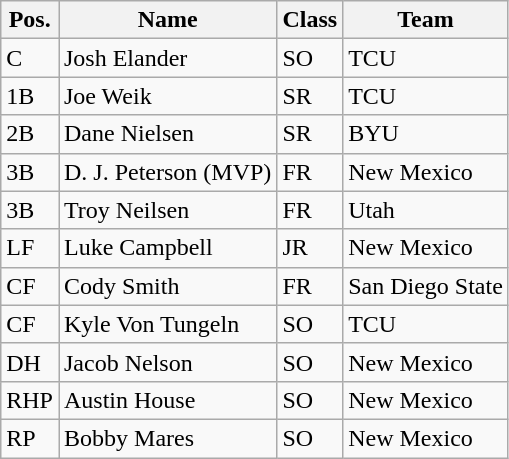<table class=wikitable>
<tr>
<th>Pos.</th>
<th>Name</th>
<th>Class</th>
<th>Team</th>
</tr>
<tr>
<td>C</td>
<td>Josh Elander</td>
<td>SO</td>
<td>TCU</td>
</tr>
<tr>
<td>1B</td>
<td>Joe Weik</td>
<td>SR</td>
<td>TCU</td>
</tr>
<tr>
<td>2B</td>
<td>Dane Nielsen</td>
<td>SR</td>
<td>BYU</td>
</tr>
<tr>
<td>3B</td>
<td>D. J. Peterson (MVP)</td>
<td>FR</td>
<td>New Mexico</td>
</tr>
<tr>
<td>3B</td>
<td>Troy Neilsen</td>
<td>FR</td>
<td>Utah</td>
</tr>
<tr>
<td>LF</td>
<td>Luke Campbell</td>
<td>JR</td>
<td>New Mexico</td>
</tr>
<tr>
<td>CF</td>
<td>Cody Smith</td>
<td>FR</td>
<td>San Diego State</td>
</tr>
<tr>
<td>CF</td>
<td>Kyle Von Tungeln</td>
<td>SO</td>
<td>TCU</td>
</tr>
<tr>
<td>DH</td>
<td>Jacob Nelson</td>
<td>SO</td>
<td>New Mexico</td>
</tr>
<tr>
<td>RHP</td>
<td>Austin House</td>
<td>SO</td>
<td>New Mexico</td>
</tr>
<tr>
<td>RP</td>
<td>Bobby Mares</td>
<td>SO</td>
<td>New Mexico</td>
</tr>
</table>
